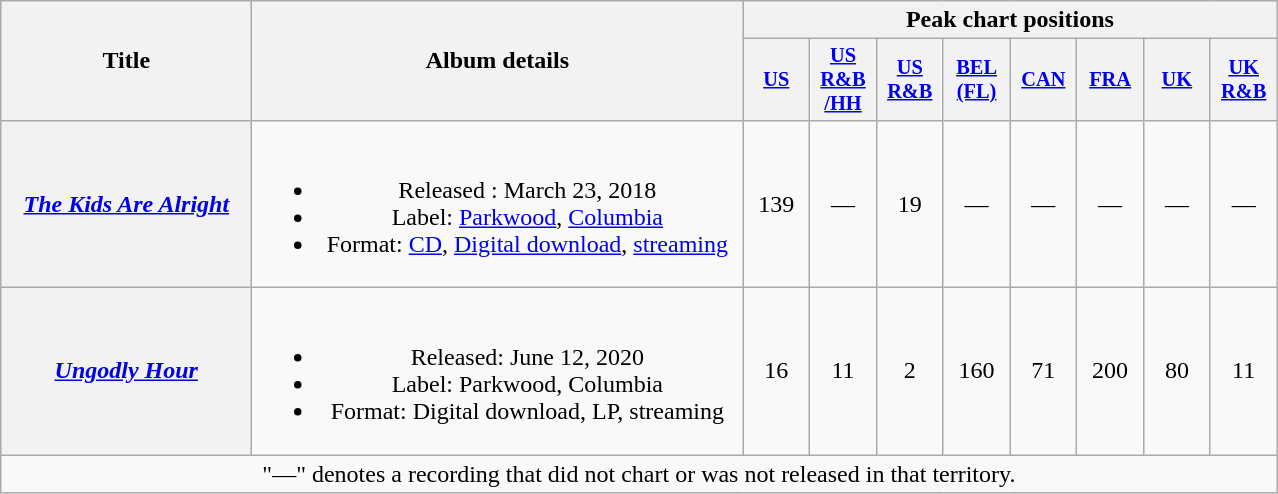<table class="wikitable plainrowheaders" style="text-align:center;">
<tr>
<th scope="col" rowspan="2" style="width:10em;">Title</th>
<th scope="col" rowspan="2" style="width:20em;">Album details</th>
<th scope="col" colspan="8">Peak chart positions</th>
</tr>
<tr>
<th scope="col" style="width:2.8em;font-size:85%;"><a href='#'>US</a><br></th>
<th scope="col" style="width:2.8em;font-size:85%;"><a href='#'>US<br>R&B<br>/HH</a><br></th>
<th scope="col" style="width:2.8em;font-size:85%;"><a href='#'>US<br>R&B</a><br></th>
<th scope="col" style="width:2.8em;font-size:85%;"><a href='#'>BEL<br>(FL)</a><br></th>
<th scope="col" style="width:2.8em;font-size:85%;"><a href='#'>CAN</a><br></th>
<th scope="col" style="width:2.8em;font-size:85%;"><a href='#'>FRA</a><br></th>
<th scope="col" style="width:2.8em;font-size:85%;"><a href='#'>UK</a><br></th>
<th scope="col" style="width:2.8em;font-size:85%;"><a href='#'>UK<br>R&B</a><br></th>
</tr>
<tr>
<th scope="row"><em><a href='#'>The Kids Are Alright</a></em></th>
<td><br><ul><li>Released : March 23, 2018</li><li>Label: <a href='#'>Parkwood</a>, <a href='#'>Columbia</a></li><li>Format: <a href='#'>CD</a>, <a href='#'>Digital download</a>, <a href='#'>streaming</a></li></ul></td>
<td>139</td>
<td>—</td>
<td>19</td>
<td>—</td>
<td>—</td>
<td>—</td>
<td>—</td>
<td>—</td>
</tr>
<tr>
<th scope="row"><em><a href='#'>Ungodly Hour</a></em></th>
<td><br><ul><li>Released: June 12, 2020</li><li>Label: Parkwood, Columbia</li><li>Format: Digital download, LP, streaming</li></ul></td>
<td>16</td>
<td>11</td>
<td>2</td>
<td>160</td>
<td>71</td>
<td>200</td>
<td>80</td>
<td>11</td>
</tr>
<tr>
<td colspan="12">"—" denotes a recording that did not chart or was not released in that territory.</td>
</tr>
</table>
